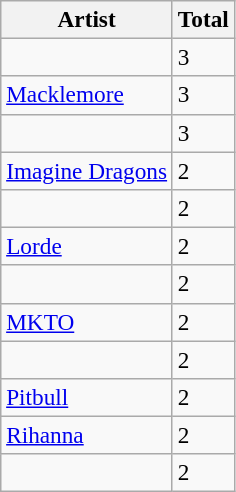<table class="wikitable sortable" style="font-size:97%;">
<tr>
<th>Artist</th>
<th>Total</th>
</tr>
<tr>
<td></td>
<td>3</td>
</tr>
<tr>
<td><a href='#'>Macklemore</a></td>
<td>3</td>
</tr>
<tr>
<td></td>
<td>3</td>
</tr>
<tr>
<td><a href='#'>Imagine Dragons</a></td>
<td>2</td>
</tr>
<tr>
<td></td>
<td>2</td>
</tr>
<tr>
<td><a href='#'>Lorde</a></td>
<td>2</td>
</tr>
<tr>
<td></td>
<td>2</td>
</tr>
<tr>
<td><a href='#'>MKTO</a></td>
<td>2</td>
</tr>
<tr>
<td></td>
<td>2</td>
</tr>
<tr>
<td><a href='#'>Pitbull</a></td>
<td>2</td>
</tr>
<tr>
<td><a href='#'>Rihanna</a></td>
<td>2</td>
</tr>
<tr>
<td></td>
<td>2</td>
</tr>
</table>
